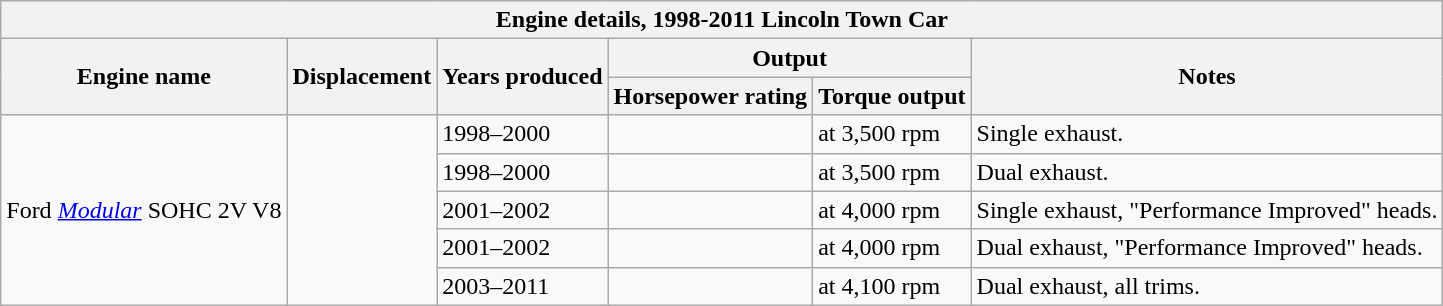<table class="wikitable">
<tr>
<th colspan="6">Engine details, 1998-2011 Lincoln Town Car</th>
</tr>
<tr>
<th rowspan="2">Engine name</th>
<th rowspan="2">Displacement</th>
<th rowspan="2">Years produced</th>
<th colspan="2">Output</th>
<th rowspan="2">Notes</th>
</tr>
<tr>
<th>Horsepower rating</th>
<th>Torque output</th>
</tr>
<tr>
<td rowspan="5">Ford <em><a href='#'>Modular</a></em> SOHC 2V V8</td>
<td rowspan="5"></td>
<td>1998–2000</td>
<td></td>
<td> at 3,500 rpm</td>
<td>Single exhaust.</td>
</tr>
<tr>
<td>1998–2000</td>
<td></td>
<td> at 3,500 rpm</td>
<td>Dual exhaust.</td>
</tr>
<tr>
<td>2001–2002</td>
<td></td>
<td> at 4,000 rpm</td>
<td>Single exhaust, "Performance Improved" heads.</td>
</tr>
<tr>
<td>2001–2002</td>
<td></td>
<td> at 4,000 rpm</td>
<td>Dual exhaust, "Performance Improved" heads.</td>
</tr>
<tr>
<td>2003–2011</td>
<td></td>
<td> at 4,100 rpm</td>
<td>Dual exhaust, all trims.</td>
</tr>
</table>
